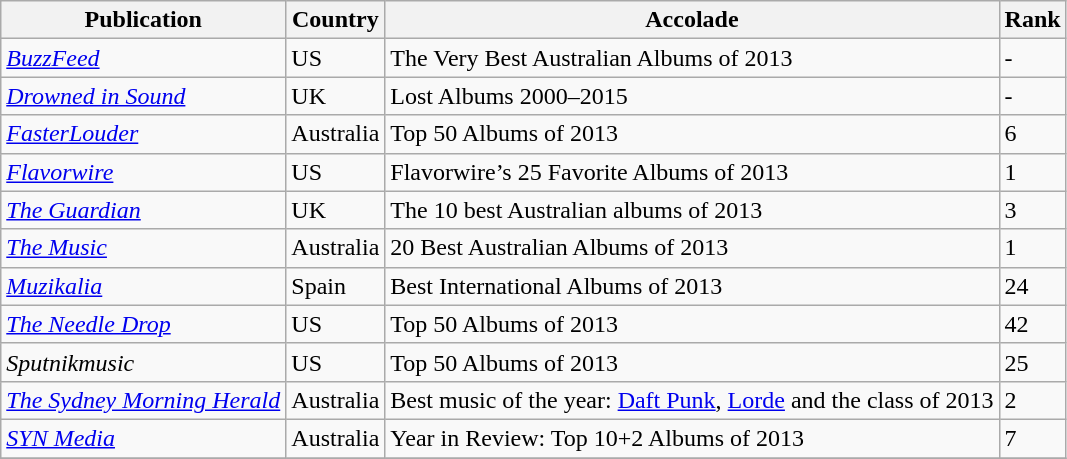<table class="wikitable sortable">
<tr>
<th>Publication</th>
<th>Country</th>
<th>Accolade</th>
<th>Rank</th>
</tr>
<tr>
<td><em><a href='#'>BuzzFeed</a></em></td>
<td>US</td>
<td>The Very Best Australian Albums of 2013</td>
<td>-</td>
</tr>
<tr>
<td><em><a href='#'>Drowned in Sound</a></em></td>
<td>UK</td>
<td>Lost Albums 2000–2015</td>
<td>-</td>
</tr>
<tr>
<td><em><a href='#'>FasterLouder</a></em></td>
<td>Australia</td>
<td>Top 50 Albums of 2013</td>
<td>6</td>
</tr>
<tr>
<td><em><a href='#'>Flavorwire</a></em></td>
<td>US</td>
<td>Flavorwire’s 25 Favorite Albums of 2013</td>
<td>1</td>
</tr>
<tr>
<td><em><a href='#'>The Guardian</a></em></td>
<td>UK</td>
<td>The 10 best Australian albums of 2013</td>
<td>3</td>
</tr>
<tr>
<td><em><a href='#'>The Music</a></em></td>
<td>Australia</td>
<td>20 Best Australian Albums of 2013</td>
<td>1</td>
</tr>
<tr>
<td><em><a href='#'>Muzikalia</a></em></td>
<td>Spain</td>
<td>Best International Albums of 2013</td>
<td>24</td>
</tr>
<tr>
<td><em><a href='#'>The Needle Drop</a></em></td>
<td>US</td>
<td>Top 50 Albums of 2013</td>
<td>42</td>
</tr>
<tr>
<td><em>Sputnikmusic</em></td>
<td>US</td>
<td>Top 50 Albums of 2013</td>
<td>25</td>
</tr>
<tr>
<td><em><a href='#'>The Sydney Morning Herald</a></em></td>
<td>Australia</td>
<td>Best music of the year: <a href='#'>Daft Punk</a>, <a href='#'>Lorde</a> and the class of 2013</td>
<td>2</td>
</tr>
<tr>
<td><em><a href='#'>SYN Media</a></em></td>
<td>Australia</td>
<td>Year in Review: Top 10+2 Albums of 2013</td>
<td>7</td>
</tr>
<tr>
</tr>
</table>
